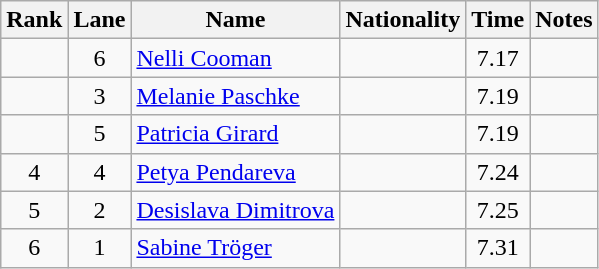<table class="wikitable sortable" style="text-align:center">
<tr>
<th>Rank</th>
<th>Lane</th>
<th>Name</th>
<th>Nationality</th>
<th>Time</th>
<th>Notes</th>
</tr>
<tr>
<td></td>
<td>6</td>
<td align="left"><a href='#'>Nelli Cooman</a></td>
<td align=left></td>
<td>7.17</td>
<td></td>
</tr>
<tr>
<td></td>
<td>3</td>
<td align="left"><a href='#'>Melanie Paschke</a></td>
<td align=left></td>
<td>7.19</td>
<td></td>
</tr>
<tr>
<td></td>
<td>5</td>
<td align="left"><a href='#'>Patricia Girard</a></td>
<td align=left></td>
<td>7.19</td>
<td></td>
</tr>
<tr>
<td>4</td>
<td>4</td>
<td align="left"><a href='#'>Petya Pendareva</a></td>
<td align=left></td>
<td>7.24</td>
<td></td>
</tr>
<tr>
<td>5</td>
<td>2</td>
<td align="left"><a href='#'>Desislava Dimitrova</a></td>
<td align=left></td>
<td>7.25</td>
<td></td>
</tr>
<tr>
<td>6</td>
<td>1</td>
<td align="left"><a href='#'>Sabine Tröger</a></td>
<td align=left></td>
<td>7.31</td>
<td></td>
</tr>
</table>
